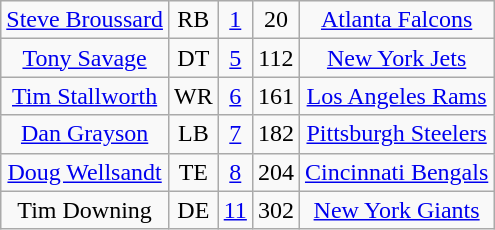<table class=wikitable style="text-align:center">
<tr>
<td><a href='#'>Steve Broussard</a></td>
<td>RB</td>
<td><a href='#'>1</a></td>
<td>20</td>
<td><a href='#'>Atlanta Falcons</a></td>
</tr>
<tr>
<td><a href='#'>Tony Savage</a></td>
<td>DT</td>
<td><a href='#'>5</a></td>
<td>112</td>
<td><a href='#'>New York Jets</a></td>
</tr>
<tr>
<td><a href='#'>Tim Stallworth</a></td>
<td>WR</td>
<td><a href='#'>6</a></td>
<td>161</td>
<td><a href='#'>Los Angeles Rams</a></td>
</tr>
<tr>
<td><a href='#'>Dan Grayson</a></td>
<td>LB</td>
<td><a href='#'>7</a></td>
<td>182</td>
<td><a href='#'>Pittsburgh Steelers</a></td>
</tr>
<tr>
<td><a href='#'>Doug Wellsandt</a></td>
<td>TE</td>
<td><a href='#'>8</a></td>
<td>204</td>
<td><a href='#'>Cincinnati Bengals</a></td>
</tr>
<tr>
<td>Tim Downing</td>
<td>DE</td>
<td><a href='#'>11</a></td>
<td>302</td>
<td><a href='#'>New York Giants</a></td>
</tr>
</table>
